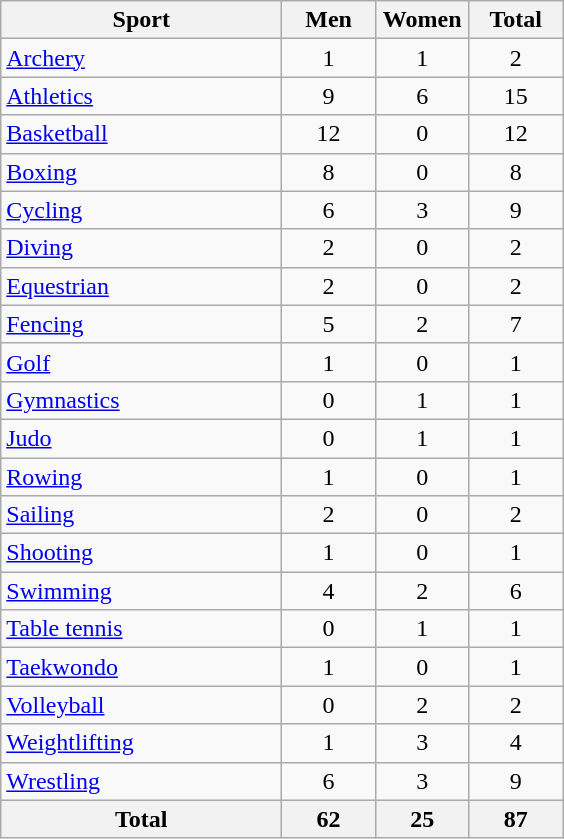<table class="wikitable sortable" style="text-align:center;">
<tr>
<th width=180>Sport</th>
<th width=55>Men</th>
<th width=55>Women</th>
<th width=55>Total</th>
</tr>
<tr>
<td align=left><a href='#'>Archery</a></td>
<td>1</td>
<td>1</td>
<td>2</td>
</tr>
<tr>
<td align=left><a href='#'>Athletics</a></td>
<td>9</td>
<td>6</td>
<td>15</td>
</tr>
<tr>
<td align=left><a href='#'>Basketball</a></td>
<td>12</td>
<td>0</td>
<td>12</td>
</tr>
<tr>
<td align=left><a href='#'>Boxing</a></td>
<td>8</td>
<td>0</td>
<td>8</td>
</tr>
<tr>
<td align=left><a href='#'>Cycling</a></td>
<td>6</td>
<td>3</td>
<td>9</td>
</tr>
<tr>
<td align=left><a href='#'>Diving</a></td>
<td>2</td>
<td>0</td>
<td>2</td>
</tr>
<tr>
<td align=left><a href='#'>Equestrian</a></td>
<td>2</td>
<td>0</td>
<td>2</td>
</tr>
<tr>
<td align=left><a href='#'>Fencing</a></td>
<td>5</td>
<td>2</td>
<td>7</td>
</tr>
<tr>
<td align=left><a href='#'>Golf</a></td>
<td>1</td>
<td>0</td>
<td>1</td>
</tr>
<tr>
<td align=left><a href='#'>Gymnastics</a></td>
<td>0</td>
<td>1</td>
<td>1</td>
</tr>
<tr>
<td align=left><a href='#'>Judo</a></td>
<td>0</td>
<td>1</td>
<td>1</td>
</tr>
<tr>
<td align=left><a href='#'>Rowing</a></td>
<td>1</td>
<td>0</td>
<td>1</td>
</tr>
<tr>
<td align=left><a href='#'>Sailing</a></td>
<td>2</td>
<td>0</td>
<td>2</td>
</tr>
<tr>
<td align=left><a href='#'>Shooting</a></td>
<td>1</td>
<td>0</td>
<td>1</td>
</tr>
<tr>
<td align=left><a href='#'>Swimming</a></td>
<td>4</td>
<td>2</td>
<td>6</td>
</tr>
<tr>
<td align=left><a href='#'>Table tennis</a></td>
<td>0</td>
<td>1</td>
<td>1</td>
</tr>
<tr>
<td align=left><a href='#'>Taekwondo</a></td>
<td>1</td>
<td>0</td>
<td>1</td>
</tr>
<tr>
<td align=left><a href='#'>Volleyball</a></td>
<td>0</td>
<td>2</td>
<td>2</td>
</tr>
<tr>
<td align=left><a href='#'>Weightlifting</a></td>
<td>1</td>
<td>3</td>
<td>4</td>
</tr>
<tr>
<td align=left><a href='#'>Wrestling</a></td>
<td>6</td>
<td>3</td>
<td>9</td>
</tr>
<tr class="sortbottom">
<th>Total</th>
<th>62</th>
<th>25</th>
<th>87</th>
</tr>
</table>
